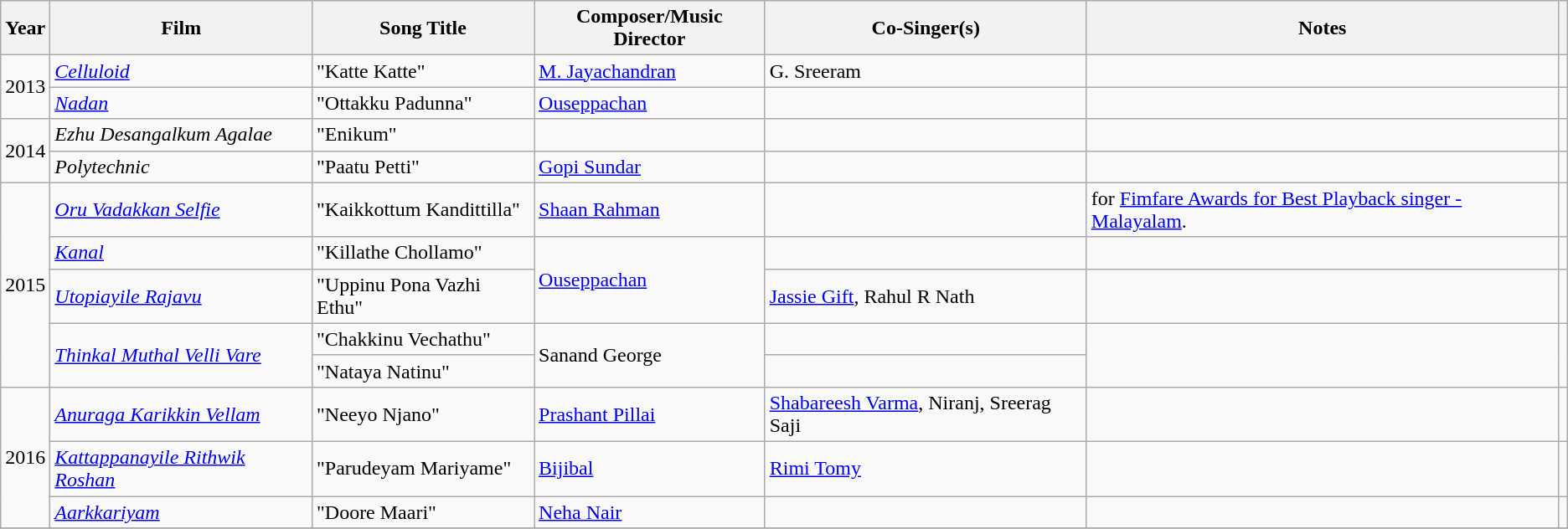<table class="wikitable sortable">
<tr>
<th>Year</th>
<th>Film</th>
<th>Song Title</th>
<th>Composer/Music Director</th>
<th>Co-Singer(s)</th>
<th>Notes</th>
<th></th>
</tr>
<tr>
<td rowspan="2">2013</td>
<td><em><a href='#'>Celluloid</a></em></td>
<td>"Katte Katte"</td>
<td><a href='#'>M. Jayachandran</a></td>
<td>G. Sreeram</td>
<td></td>
<td></td>
</tr>
<tr>
<td><em><a href='#'>Nadan</a></em></td>
<td>"Ottakku Padunna"</td>
<td><a href='#'>Ouseppachan</a></td>
<td></td>
<td></td>
<td></td>
</tr>
<tr>
<td rowspan="2">2014</td>
<td><em>Ezhu Desangalkum Agalae</em></td>
<td>"Enikum"</td>
<td></td>
<td></td>
<td></td>
<td></td>
</tr>
<tr>
<td><em>Polytechnic</em></td>
<td>"Paatu Petti"</td>
<td><a href='#'>Gopi Sundar</a></td>
<td></td>
<td></td>
<td></td>
</tr>
<tr>
<td rowspan="5">2015</td>
<td><em><a href='#'>Oru Vadakkan Selfie</a></em></td>
<td>"Kaikkottum Kandittilla"</td>
<td><a href='#'>Shaan Rahman</a></td>
<td></td>
<td> for <a href='#'>Fimfare Awards for Best Playback singer - Malayalam</a>.</td>
<td></td>
</tr>
<tr>
<td><em><a href='#'>Kanal</a></em></td>
<td>"Killathe Chollamo"</td>
<td rowspan="2"><a href='#'>Ouseppachan</a></td>
<td></td>
<td></td>
<td></td>
</tr>
<tr>
<td><em><a href='#'>Utopiayile Rajavu</a></em></td>
<td>"Uppinu Pona Vazhi Ethu"</td>
<td><a href='#'>Jassie Gift</a>, Rahul R Nath</td>
<td></td>
<td></td>
</tr>
<tr>
<td rowspan="2"><em><a href='#'>Thinkal Muthal Velli Vare</a></em></td>
<td>"Chakkinu Vechathu"</td>
<td rowspan="2">Sanand George</td>
<td></td>
<td rowspan="2"></td>
<td rowspan="2"></td>
</tr>
<tr>
<td>"Nataya Natinu"</td>
<td></td>
</tr>
<tr>
<td rowspan="3">2016</td>
<td><em><a href='#'>Anuraga Karikkin Vellam</a></em></td>
<td>"Neeyo Njano"</td>
<td><a href='#'>Prashant Pillai</a></td>
<td><a href='#'>Shabareesh Varma</a>, Niranj, Sreerag Saji</td>
<td></td>
<td></td>
</tr>
<tr>
<td><em><a href='#'>Kattappanayile Rithwik Roshan</a></em></td>
<td>"Parudeyam Mariyame"</td>
<td><a href='#'>Bijibal</a></td>
<td><a href='#'>Rimi Tomy</a></td>
<td></td>
<td></td>
</tr>
<tr>
<td><em><a href='#'>Aarkkariyam</a></em></td>
<td>"Doore Maari"</td>
<td><a href='#'>Neha Nair</a></td>
<td></td>
<td></td>
<td></td>
</tr>
<tr>
</tr>
</table>
